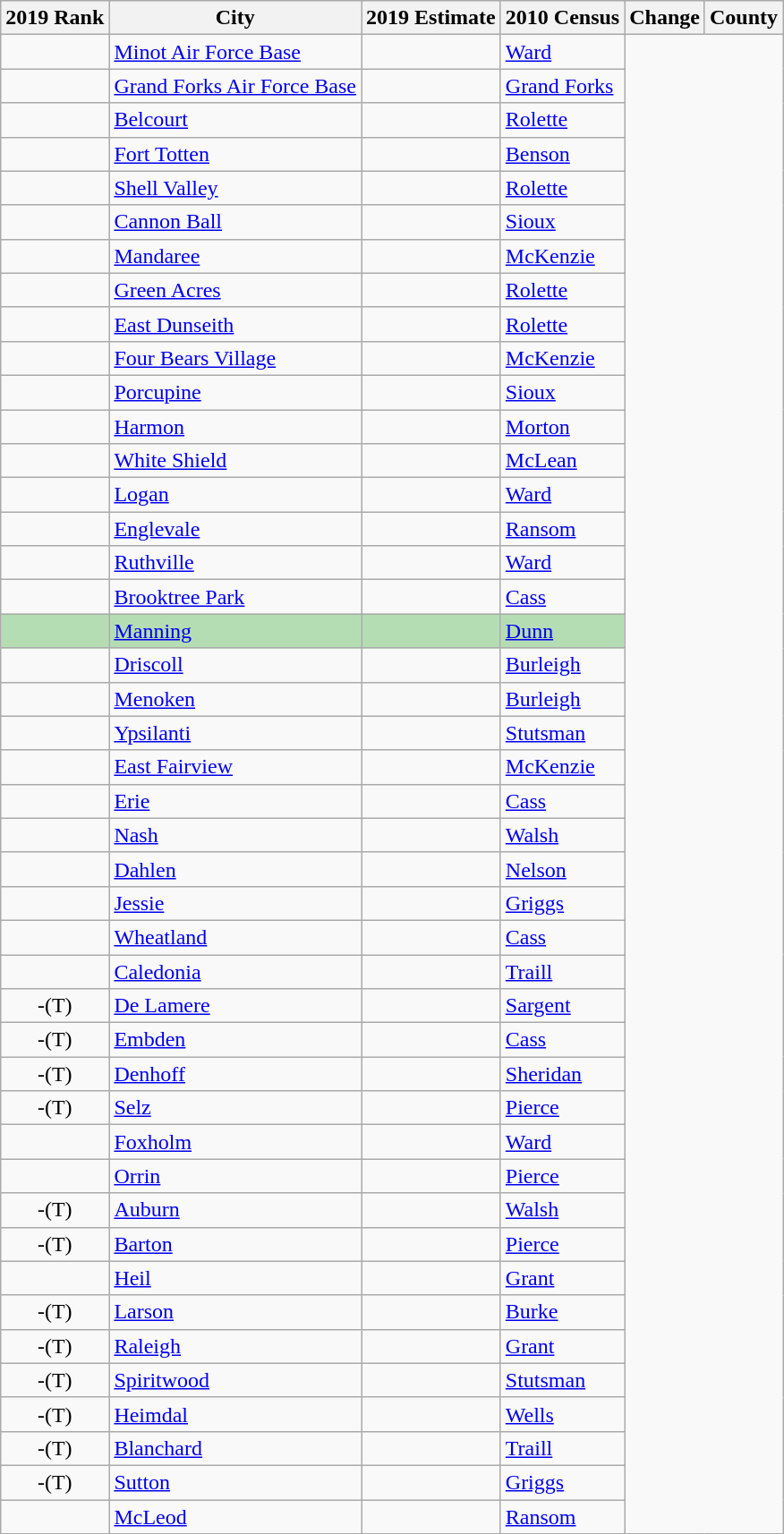<table class="wikitable sortable">
<tr>
<th>2019 Rank</th>
<th>City</th>
<th>2019 Estimate</th>
<th>2010 Census</th>
<th>Change</th>
<th>County</th>
</tr>
<tr>
<td align=center></td>
<td><a href='#'>Minot Air Force Base</a></td>
<td></td>
<td><a href='#'>Ward</a></td>
</tr>
<tr>
<td align=center></td>
<td><a href='#'>Grand Forks Air Force Base</a></td>
<td></td>
<td><a href='#'>Grand Forks</a></td>
</tr>
<tr>
<td align=center></td>
<td><a href='#'>Belcourt</a></td>
<td></td>
<td><a href='#'>Rolette</a></td>
</tr>
<tr>
<td align=center></td>
<td><a href='#'>Fort Totten</a></td>
<td></td>
<td><a href='#'>Benson</a></td>
</tr>
<tr>
<td align=center></td>
<td><a href='#'>Shell Valley</a></td>
<td></td>
<td><a href='#'>Rolette</a></td>
</tr>
<tr>
<td align=center></td>
<td><a href='#'>Cannon Ball</a></td>
<td></td>
<td><a href='#'>Sioux</a></td>
</tr>
<tr>
<td align=center></td>
<td><a href='#'>Mandaree</a></td>
<td></td>
<td><a href='#'>McKenzie</a></td>
</tr>
<tr>
<td align=center></td>
<td><a href='#'>Green Acres</a></td>
<td></td>
<td><a href='#'>Rolette</a></td>
</tr>
<tr>
<td align=center></td>
<td><a href='#'>East Dunseith</a></td>
<td></td>
<td><a href='#'>Rolette</a></td>
</tr>
<tr>
<td align=center></td>
<td><a href='#'>Four Bears Village</a></td>
<td></td>
<td><a href='#'>McKenzie</a></td>
</tr>
<tr>
<td align=center></td>
<td><a href='#'>Porcupine</a></td>
<td></td>
<td><a href='#'>Sioux</a></td>
</tr>
<tr>
<td align=center></td>
<td><a href='#'>Harmon</a></td>
<td></td>
<td><a href='#'>Morton</a></td>
</tr>
<tr>
<td align=center></td>
<td><a href='#'>White Shield</a></td>
<td></td>
<td><a href='#'>McLean</a></td>
</tr>
<tr>
<td align=center></td>
<td><a href='#'>Logan</a></td>
<td></td>
<td><a href='#'>Ward</a></td>
</tr>
<tr>
<td align=center></td>
<td><a href='#'>Englevale</a></td>
<td></td>
<td><a href='#'>Ransom</a></td>
</tr>
<tr>
<td align=center></td>
<td><a href='#'>Ruthville</a></td>
<td></td>
<td><a href='#'>Ward</a></td>
</tr>
<tr>
<td align=center></td>
<td><a href='#'>Brooktree Park</a></td>
<td></td>
<td><a href='#'>Cass</a></td>
</tr>
<tr style="background-color:#b4ddb4;">
<td align=center></td>
<td><a href='#'>Manning</a></td>
<td></td>
<td><a href='#'>Dunn</a></td>
</tr>
<tr>
<td align=center></td>
<td><a href='#'>Driscoll</a></td>
<td></td>
<td><a href='#'>Burleigh</a></td>
</tr>
<tr>
<td align=center></td>
<td><a href='#'>Menoken</a></td>
<td></td>
<td><a href='#'>Burleigh</a></td>
</tr>
<tr>
<td align=center></td>
<td><a href='#'>Ypsilanti</a></td>
<td></td>
<td><a href='#'>Stutsman</a></td>
</tr>
<tr>
<td align=center></td>
<td><a href='#'>East Fairview</a></td>
<td></td>
<td><a href='#'>McKenzie</a></td>
</tr>
<tr>
<td align=center></td>
<td><a href='#'>Erie</a></td>
<td></td>
<td><a href='#'>Cass</a></td>
</tr>
<tr>
<td align=center></td>
<td><a href='#'>Nash</a></td>
<td></td>
<td><a href='#'>Walsh</a></td>
</tr>
<tr>
<td align=center></td>
<td><a href='#'>Dahlen</a></td>
<td></td>
<td><a href='#'>Nelson</a></td>
</tr>
<tr>
<td align=center></td>
<td><a href='#'>Jessie</a></td>
<td></td>
<td><a href='#'>Griggs</a></td>
</tr>
<tr>
<td align=center></td>
<td><a href='#'>Wheatland</a></td>
<td></td>
<td><a href='#'>Cass</a></td>
</tr>
<tr>
<td align=center></td>
<td><a href='#'>Caledonia</a></td>
<td></td>
<td><a href='#'>Traill</a></td>
</tr>
<tr>
<td align=center>-(T)</td>
<td><a href='#'>De Lamere</a></td>
<td></td>
<td><a href='#'>Sargent</a></td>
</tr>
<tr>
<td align=center>-(T)</td>
<td><a href='#'>Embden</a></td>
<td></td>
<td><a href='#'>Cass</a></td>
</tr>
<tr>
<td align=center>-(T)</td>
<td><a href='#'>Denhoff</a></td>
<td></td>
<td><a href='#'>Sheridan</a></td>
</tr>
<tr>
<td align=center>-(T)</td>
<td><a href='#'>Selz</a></td>
<td></td>
<td><a href='#'>Pierce</a></td>
</tr>
<tr>
<td align=center></td>
<td><a href='#'>Foxholm</a></td>
<td></td>
<td><a href='#'>Ward</a></td>
</tr>
<tr>
<td align=center></td>
<td><a href='#'>Orrin</a></td>
<td></td>
<td><a href='#'>Pierce</a></td>
</tr>
<tr>
<td align=center>-(T)</td>
<td><a href='#'>Auburn</a></td>
<td></td>
<td><a href='#'>Walsh</a></td>
</tr>
<tr>
<td align=center>-(T)</td>
<td><a href='#'>Barton</a></td>
<td></td>
<td><a href='#'>Pierce</a></td>
</tr>
<tr>
<td align=center></td>
<td><a href='#'>Heil</a></td>
<td></td>
<td><a href='#'>Grant</a></td>
</tr>
<tr>
<td align=center>-(T)</td>
<td><a href='#'>Larson</a></td>
<td></td>
<td><a href='#'>Burke</a></td>
</tr>
<tr>
<td align=center>-(T)</td>
<td><a href='#'>Raleigh</a></td>
<td></td>
<td><a href='#'>Grant</a></td>
</tr>
<tr>
<td align=center>-(T)</td>
<td><a href='#'>Spiritwood</a></td>
<td></td>
<td><a href='#'>Stutsman</a></td>
</tr>
<tr>
<td align=center>-(T)</td>
<td><a href='#'>Heimdal</a></td>
<td></td>
<td><a href='#'>Wells</a></td>
</tr>
<tr>
<td align=center>-(T)</td>
<td><a href='#'>Blanchard</a></td>
<td></td>
<td><a href='#'>Traill</a></td>
</tr>
<tr>
<td align=center>-(T)</td>
<td><a href='#'>Sutton</a></td>
<td></td>
<td><a href='#'>Griggs</a></td>
</tr>
<tr>
<td align=center></td>
<td><a href='#'>McLeod</a></td>
<td></td>
<td><a href='#'>Ransom</a></td>
</tr>
</table>
